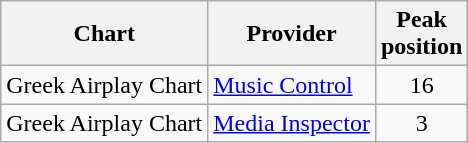<table class="wikitable sortable">
<tr>
<th style="text-align:center;">Chart</th>
<th>Provider</th>
<th style="text-align:center;">Peak<br>position</th>
</tr>
<tr>
<td align="left">Greek Airplay Chart</td>
<td><a href='#'>Music Control</a></td>
<td style="text-align:center;">16</td>
</tr>
<tr>
<td align="left">Greek Airplay Chart</td>
<td><a href='#'>Media Inspector</a></td>
<td style="text-align:center;">3 </td>
</tr>
</table>
